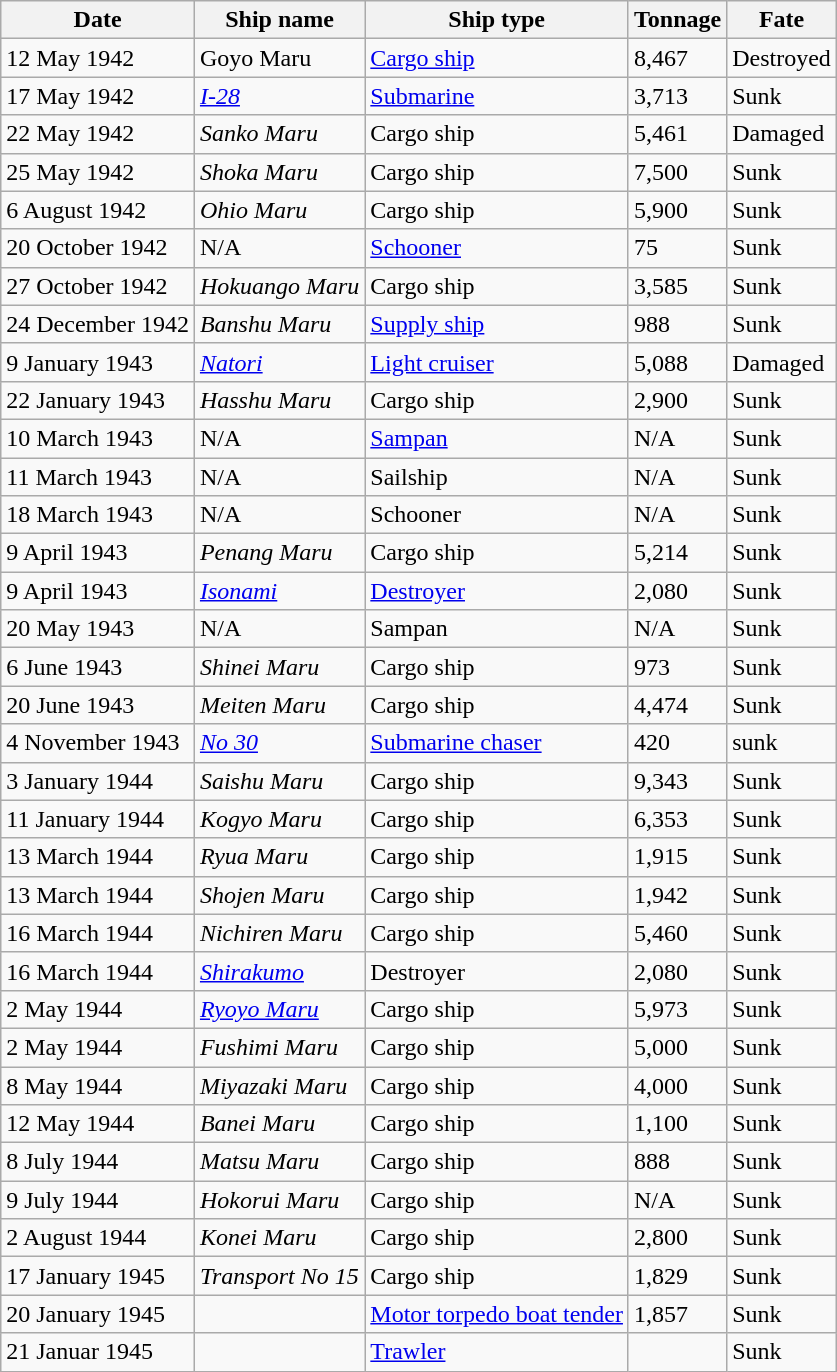<table class="wikitable">
<tr>
<th>Date</th>
<th>Ship name</th>
<th>Ship type</th>
<th>Tonnage</th>
<th>Fate</th>
</tr>
<tr>
<td>12 May 1942</td>
<td>Goyo Maru</td>
<td><a href='#'>Cargo ship</a></td>
<td>8,467</td>
<td>Destroyed</td>
</tr>
<tr>
<td>17 May 1942</td>
<td><em><a href='#'>I-28</a></em></td>
<td><a href='#'>Submarine</a></td>
<td>3,713</td>
<td>Sunk</td>
</tr>
<tr>
<td>22 May 1942</td>
<td><em>Sanko Maru</em></td>
<td>Cargo ship</td>
<td>5,461</td>
<td>Damaged</td>
</tr>
<tr>
<td>25 May 1942</td>
<td><em>Shoka Maru</em></td>
<td>Cargo ship</td>
<td>7,500</td>
<td>Sunk</td>
</tr>
<tr>
<td>6 August 1942</td>
<td><em>Ohio Maru</em></td>
<td>Cargo ship</td>
<td>5,900</td>
<td>Sunk</td>
</tr>
<tr>
<td>20 October 1942</td>
<td>N/A</td>
<td><a href='#'>Schooner</a></td>
<td>75</td>
<td>Sunk</td>
</tr>
<tr>
<td>27 October 1942</td>
<td><em>Hokuango Maru</em></td>
<td>Cargo ship</td>
<td>3,585</td>
<td>Sunk</td>
</tr>
<tr>
<td>24 December 1942</td>
<td><em>Banshu Maru</em></td>
<td><a href='#'>Supply ship</a></td>
<td>988</td>
<td>Sunk</td>
</tr>
<tr>
<td>9 January 1943</td>
<td><em><a href='#'>Natori</a></em></td>
<td><a href='#'>Light cruiser</a></td>
<td>5,088</td>
<td>Damaged</td>
</tr>
<tr>
<td>22 January 1943</td>
<td><em>Hasshu Maru</em></td>
<td>Cargo ship</td>
<td>2,900</td>
<td>Sunk</td>
</tr>
<tr>
<td>10 March 1943</td>
<td>N/A</td>
<td><a href='#'>Sampan</a></td>
<td>N/A</td>
<td>Sunk</td>
</tr>
<tr>
<td>11 March 1943</td>
<td>N/A</td>
<td>Sailship</td>
<td>N/A</td>
<td>Sunk</td>
</tr>
<tr>
<td>18 March 1943</td>
<td>N/A</td>
<td>Schooner</td>
<td>N/A</td>
<td>Sunk</td>
</tr>
<tr>
<td>9 April 1943</td>
<td><em>Penang Maru</em></td>
<td>Cargo ship</td>
<td>5,214</td>
<td>Sunk</td>
</tr>
<tr>
<td>9 April 1943</td>
<td><em><a href='#'>Isonami</a></em></td>
<td><a href='#'>Destroyer</a></td>
<td>2,080</td>
<td>Sunk</td>
</tr>
<tr>
<td>20 May 1943</td>
<td>N/A</td>
<td>Sampan</td>
<td>N/A</td>
<td>Sunk</td>
</tr>
<tr>
<td>6 June 1943</td>
<td><em>Shinei Maru</em></td>
<td>Cargo ship</td>
<td>973</td>
<td>Sunk</td>
</tr>
<tr>
<td>20 June 1943</td>
<td><em>Meiten Maru</em></td>
<td>Cargo ship</td>
<td>4,474</td>
<td>Sunk</td>
</tr>
<tr>
<td>4 November 1943</td>
<td><em><a href='#'>No 30</a></em></td>
<td><a href='#'>Submarine chaser</a></td>
<td>420</td>
<td>sunk</td>
</tr>
<tr>
<td>3 January 1944</td>
<td><em>Saishu Maru</em></td>
<td>Cargo ship</td>
<td>9,343</td>
<td>Sunk</td>
</tr>
<tr>
<td>11 January 1944</td>
<td><em>Kogyo Maru</em></td>
<td>Cargo ship</td>
<td>6,353</td>
<td>Sunk</td>
</tr>
<tr>
<td>13 March 1944</td>
<td><em>Ryua Maru</em></td>
<td>Cargo ship</td>
<td>1,915</td>
<td>Sunk</td>
</tr>
<tr>
<td>13 March 1944</td>
<td><em>Shojen Maru</em></td>
<td>Cargo ship</td>
<td>1,942</td>
<td>Sunk</td>
</tr>
<tr>
<td>16 March 1944</td>
<td><em>Nichiren Maru</em></td>
<td>Cargo ship</td>
<td>5,460</td>
<td>Sunk</td>
</tr>
<tr>
<td>16 March 1944</td>
<td><em><a href='#'>Shirakumo</a></em></td>
<td>Destroyer</td>
<td>2,080</td>
<td>Sunk</td>
</tr>
<tr>
<td>2 May 1944</td>
<td><a href='#'><em>Ryoyo Maru</em></a></td>
<td>Cargo ship</td>
<td>5,973</td>
<td>Sunk</td>
</tr>
<tr>
<td>2 May 1944</td>
<td><em>Fushimi Maru</em></td>
<td>Cargo ship</td>
<td>5,000</td>
<td>Sunk</td>
</tr>
<tr>
<td>8 May 1944</td>
<td><em>Miyazaki Maru</em></td>
<td>Cargo ship</td>
<td>4,000</td>
<td>Sunk</td>
</tr>
<tr>
<td>12 May 1944</td>
<td><em>Banei Maru</em></td>
<td>Cargo ship</td>
<td>1,100</td>
<td>Sunk</td>
</tr>
<tr>
<td>8 July 1944</td>
<td><em>Matsu Maru</em></td>
<td>Cargo ship</td>
<td>888</td>
<td>Sunk</td>
</tr>
<tr>
<td>9 July 1944</td>
<td><em>Hokorui Maru</em></td>
<td>Cargo ship</td>
<td>N/A</td>
<td>Sunk</td>
</tr>
<tr>
<td>2 August 1944</td>
<td><em>Konei Maru</em></td>
<td>Cargo ship</td>
<td>2,800</td>
<td>Sunk</td>
</tr>
<tr>
<td>17 January 1945</td>
<td><em>Transport No 15</em></td>
<td>Cargo ship</td>
<td>1,829</td>
<td>Sunk</td>
</tr>
<tr>
<td>20 January 1945</td>
<td><em></em></td>
<td><a href='#'>Motor torpedo boat tender</a></td>
<td>1,857</td>
<td>Sunk</td>
</tr>
<tr>
<td>21 Januar 1945</td>
<td></td>
<td><a href='#'>Trawler</a></td>
<td></td>
<td>Sunk</td>
</tr>
</table>
